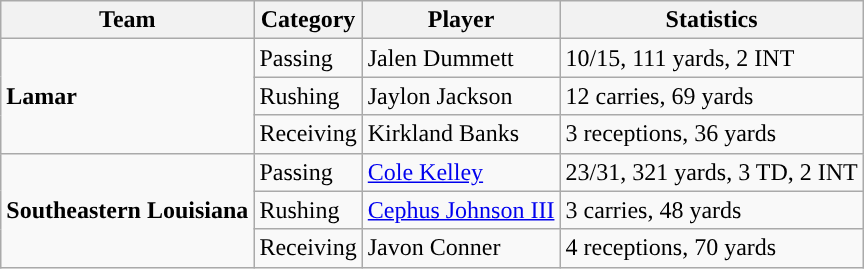<table class="wikitable" style="float: left;">
<tr>
<th>Team</th>
<th>Category</th>
<th>Player</th>
<th>Statistics</th>
</tr>
<tr>
<td rowspan=3><strong>Lamar</strong></td>
<td>Passing</td>
<td>Jalen Dummett</td>
<td>10/15, 111 yards, 2 INT</td>
</tr>
<tr>
<td>Rushing</td>
<td>Jaylon Jackson</td>
<td>12 carries, 69 yards</td>
</tr>
<tr>
<td>Receiving</td>
<td>Kirkland Banks</td>
<td>3 receptions, 36 yards</td>
</tr>
<tr>
<td rowspan=3><strong>Southeastern Louisiana</strong></td>
<td>Passing</td>
<td><a href='#'>Cole Kelley</a></td>
<td>23/31, 321 yards, 3 TD, 2 INT</td>
</tr>
<tr>
<td>Rushing</td>
<td><a href='#'>Cephus Johnson III</a></td>
<td>3 carries, 48 yards</td>
</tr>
<tr>
<td>Receiving</td>
<td>Javon Conner</td>
<td>4 receptions, 70 yards</td>
</tr>
</table>
